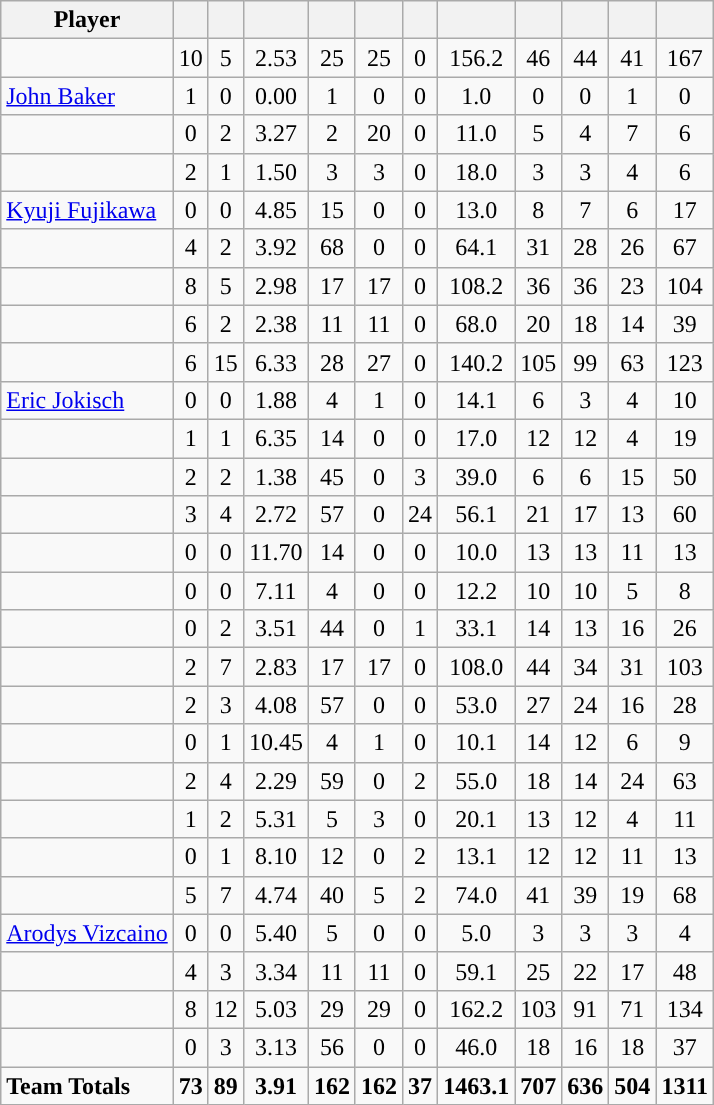<table class="wikitable sortable" style="text-align:center;">
<tr>
<th>Player</th>
<th></th>
<th></th>
<th></th>
<th></th>
<th></th>
<th></th>
<th></th>
<th></th>
<th></th>
<th></th>
<th></th>
</tr>
<tr>
<td align=left></td>
<td>10</td>
<td>5</td>
<td>2.53</td>
<td>25</td>
<td>25</td>
<td>0</td>
<td>156.2</td>
<td>46</td>
<td>44</td>
<td>41</td>
<td>167</td>
</tr>
<tr>
<td align=left><a href='#'>John Baker</a></td>
<td>1</td>
<td>0</td>
<td>0.00</td>
<td>1</td>
<td>0</td>
<td>0</td>
<td>1.0</td>
<td>0</td>
<td>0</td>
<td>1</td>
<td>0</td>
</tr>
<tr>
<td align=left></td>
<td>0</td>
<td>2</td>
<td>3.27</td>
<td>2</td>
<td>20</td>
<td>0</td>
<td>11.0</td>
<td>5</td>
<td>4</td>
<td>7</td>
<td>6</td>
</tr>
<tr>
<td align=left></td>
<td>2</td>
<td>1</td>
<td>1.50</td>
<td>3</td>
<td>3</td>
<td>0</td>
<td>18.0</td>
<td>3</td>
<td>3</td>
<td>4</td>
<td>6</td>
</tr>
<tr>
<td align=left><a href='#'>Kyuji Fujikawa</a></td>
<td>0</td>
<td>0</td>
<td>4.85</td>
<td>15</td>
<td>0</td>
<td>0</td>
<td>13.0</td>
<td>8</td>
<td>7</td>
<td>6</td>
<td>17</td>
</tr>
<tr>
<td align=left></td>
<td>4</td>
<td>2</td>
<td>3.92</td>
<td>68</td>
<td>0</td>
<td>0</td>
<td>64.1</td>
<td>31</td>
<td>28</td>
<td>26</td>
<td>67</td>
</tr>
<tr>
<td align=left></td>
<td>8</td>
<td>5</td>
<td>2.98</td>
<td>17</td>
<td>17</td>
<td>0</td>
<td>108.2</td>
<td>36</td>
<td>36</td>
<td>23</td>
<td>104</td>
</tr>
<tr>
<td align=left></td>
<td>6</td>
<td>2</td>
<td>2.38</td>
<td>11</td>
<td>11</td>
<td>0</td>
<td>68.0</td>
<td>20</td>
<td>18</td>
<td>14</td>
<td>39</td>
</tr>
<tr>
<td align=left></td>
<td>6</td>
<td>15</td>
<td>6.33</td>
<td>28</td>
<td>27</td>
<td>0</td>
<td>140.2</td>
<td>105</td>
<td>99</td>
<td>63</td>
<td>123</td>
</tr>
<tr>
<td align=left><a href='#'>Eric Jokisch</a></td>
<td>0</td>
<td>0</td>
<td>1.88</td>
<td>4</td>
<td>1</td>
<td>0</td>
<td>14.1</td>
<td>6</td>
<td>3</td>
<td>4</td>
<td>10</td>
</tr>
<tr>
<td align=left></td>
<td>1</td>
<td>1</td>
<td>6.35</td>
<td>14</td>
<td>0</td>
<td>0</td>
<td>17.0</td>
<td>12</td>
<td>12</td>
<td>4</td>
<td>19</td>
</tr>
<tr>
<td align=left></td>
<td>2</td>
<td>2</td>
<td>1.38</td>
<td>45</td>
<td>0</td>
<td>3</td>
<td>39.0</td>
<td>6</td>
<td>6</td>
<td>15</td>
<td>50</td>
</tr>
<tr>
<td align=left></td>
<td>3</td>
<td>4</td>
<td>2.72</td>
<td>57</td>
<td>0</td>
<td>24</td>
<td>56.1</td>
<td>21</td>
<td>17</td>
<td>13</td>
<td>60</td>
</tr>
<tr>
<td align=left></td>
<td>0</td>
<td>0</td>
<td>11.70</td>
<td>14</td>
<td>0</td>
<td>0</td>
<td>10.0</td>
<td>13</td>
<td>13</td>
<td>11</td>
<td>13</td>
</tr>
<tr>
<td align=left></td>
<td>0</td>
<td>0</td>
<td>7.11</td>
<td>4</td>
<td>0</td>
<td>0</td>
<td>12.2</td>
<td>10</td>
<td>10</td>
<td>5</td>
<td>8</td>
</tr>
<tr>
<td align=left></td>
<td>0</td>
<td>2</td>
<td>3.51</td>
<td>44</td>
<td>0</td>
<td>1</td>
<td>33.1</td>
<td>14</td>
<td>13</td>
<td>16</td>
<td>26</td>
</tr>
<tr>
<td align=left></td>
<td>2</td>
<td>7</td>
<td>2.83</td>
<td>17</td>
<td>17</td>
<td>0</td>
<td>108.0</td>
<td>44</td>
<td>34</td>
<td>31</td>
<td>103</td>
</tr>
<tr>
<td align=left></td>
<td>2</td>
<td>3</td>
<td>4.08</td>
<td>57</td>
<td>0</td>
<td>0</td>
<td>53.0</td>
<td>27</td>
<td>24</td>
<td>16</td>
<td>28</td>
</tr>
<tr>
<td align=left></td>
<td>0</td>
<td>1</td>
<td>10.45</td>
<td>4</td>
<td>1</td>
<td>0</td>
<td>10.1</td>
<td>14</td>
<td>12</td>
<td>6</td>
<td>9</td>
</tr>
<tr>
<td align=left></td>
<td>2</td>
<td>4</td>
<td>2.29</td>
<td>59</td>
<td>0</td>
<td>2</td>
<td>55.0</td>
<td>18</td>
<td>14</td>
<td>24</td>
<td>63</td>
</tr>
<tr>
<td align=left></td>
<td>1</td>
<td>2</td>
<td>5.31</td>
<td>5</td>
<td>3</td>
<td>0</td>
<td>20.1</td>
<td>13</td>
<td>12</td>
<td>4</td>
<td>11</td>
</tr>
<tr>
<td align=left></td>
<td>0</td>
<td>1</td>
<td>8.10</td>
<td>12</td>
<td>0</td>
<td>2</td>
<td>13.1</td>
<td>12</td>
<td>12</td>
<td>11</td>
<td>13</td>
</tr>
<tr>
<td align=left></td>
<td>5</td>
<td>7</td>
<td>4.74</td>
<td>40</td>
<td>5</td>
<td>2</td>
<td>74.0</td>
<td>41</td>
<td>39</td>
<td>19</td>
<td>68</td>
</tr>
<tr>
<td align=left><a href='#'>Arodys Vizcaino</a></td>
<td>0</td>
<td>0</td>
<td>5.40</td>
<td>5</td>
<td>0</td>
<td>0</td>
<td>5.0</td>
<td>3</td>
<td>3</td>
<td>3</td>
<td>4</td>
</tr>
<tr>
<td align=left></td>
<td>4</td>
<td>3</td>
<td>3.34</td>
<td>11</td>
<td>11</td>
<td>0</td>
<td>59.1</td>
<td>25</td>
<td>22</td>
<td>17</td>
<td>48</td>
</tr>
<tr>
<td align=left></td>
<td>8</td>
<td>12</td>
<td>5.03</td>
<td>29</td>
<td>29</td>
<td>0</td>
<td>162.2</td>
<td>103</td>
<td>91</td>
<td>71</td>
<td>134</td>
</tr>
<tr>
<td align=left></td>
<td>0</td>
<td>3</td>
<td>3.13</td>
<td>56</td>
<td>0</td>
<td>0</td>
<td>46.0</td>
<td>18</td>
<td>16</td>
<td>18</td>
<td>37</td>
</tr>
<tr>
<td align=left><strong>Team Totals</strong></td>
<td><strong>73</strong></td>
<td><strong>89</strong></td>
<td><strong>3.91</strong></td>
<td><strong>162</strong></td>
<td><strong>162</strong></td>
<td><strong>37</strong></td>
<td><strong>1463.1</strong></td>
<td><strong>707</strong></td>
<td><strong>636</strong></td>
<td><strong>504</strong></td>
<td><strong>1311</strong></td>
</tr>
</table>
